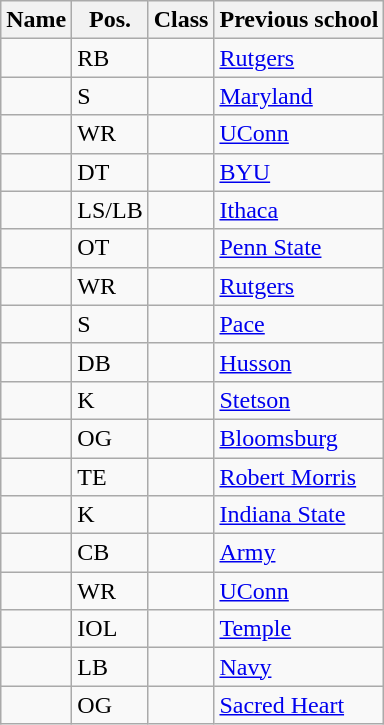<table class="wikitable sortable">
<tr>
<th>Name</th>
<th>Pos.</th>
<th>Class</th>
<th>Previous school</th>
</tr>
<tr>
<td></td>
<td>RB</td>
<td></td>
<td><a href='#'>Rutgers</a></td>
</tr>
<tr>
<td></td>
<td>S</td>
<td></td>
<td><a href='#'>Maryland</a></td>
</tr>
<tr>
<td></td>
<td>WR</td>
<td></td>
<td><a href='#'>UConn</a></td>
</tr>
<tr>
<td></td>
<td>DT</td>
<td></td>
<td><a href='#'>BYU</a></td>
</tr>
<tr>
<td></td>
<td>LS/LB</td>
<td></td>
<td><a href='#'>Ithaca</a></td>
</tr>
<tr>
<td></td>
<td>OT</td>
<td></td>
<td><a href='#'>Penn State</a></td>
</tr>
<tr>
<td></td>
<td>WR</td>
<td></td>
<td><a href='#'>Rutgers</a></td>
</tr>
<tr>
<td></td>
<td>S</td>
<td></td>
<td><a href='#'>Pace</a></td>
</tr>
<tr>
<td></td>
<td>DB</td>
<td></td>
<td><a href='#'>Husson</a></td>
</tr>
<tr>
<td></td>
<td>K</td>
<td></td>
<td><a href='#'>Stetson</a></td>
</tr>
<tr>
<td></td>
<td>OG</td>
<td></td>
<td><a href='#'>Bloomsburg</a></td>
</tr>
<tr>
<td></td>
<td>TE</td>
<td></td>
<td><a href='#'>Robert Morris</a></td>
</tr>
<tr>
<td></td>
<td>K</td>
<td></td>
<td><a href='#'>Indiana State</a></td>
</tr>
<tr>
<td></td>
<td>CB</td>
<td></td>
<td><a href='#'>Army</a></td>
</tr>
<tr>
<td></td>
<td>WR</td>
<td></td>
<td><a href='#'>UConn</a></td>
</tr>
<tr>
<td></td>
<td>IOL</td>
<td></td>
<td><a href='#'>Temple</a></td>
</tr>
<tr>
<td></td>
<td>LB</td>
<td></td>
<td><a href='#'>Navy</a></td>
</tr>
<tr>
<td></td>
<td>OG</td>
<td></td>
<td><a href='#'>Sacred Heart</a></td>
</tr>
</table>
